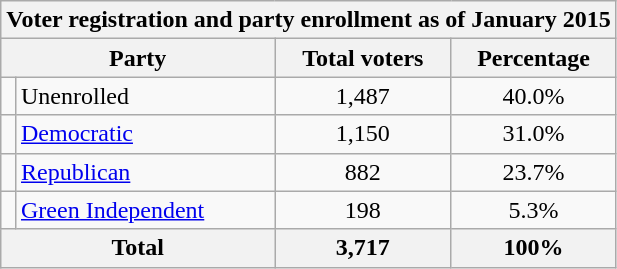<table class=wikitable>
<tr>
<th colspan = 6>Voter registration and party enrollment as of January 2015</th>
</tr>
<tr>
<th colspan = 2>Party</th>
<th>Total voters</th>
<th>Percentage</th>
</tr>
<tr>
<td></td>
<td>Unenrolled</td>
<td align = center>1,487</td>
<td align = center>40.0%</td>
</tr>
<tr>
<td></td>
<td><a href='#'>Democratic</a></td>
<td align = center>1,150</td>
<td align = center>31.0%</td>
</tr>
<tr>
<td></td>
<td><a href='#'>Republican</a></td>
<td align = center>882</td>
<td align = center>23.7%</td>
</tr>
<tr>
<td></td>
<td><a href='#'>Green Independent</a></td>
<td align = center>198</td>
<td align = center>5.3%</td>
</tr>
<tr>
<th colspan = 2>Total</th>
<th align = center>3,717</th>
<th align = center>100%</th>
</tr>
</table>
